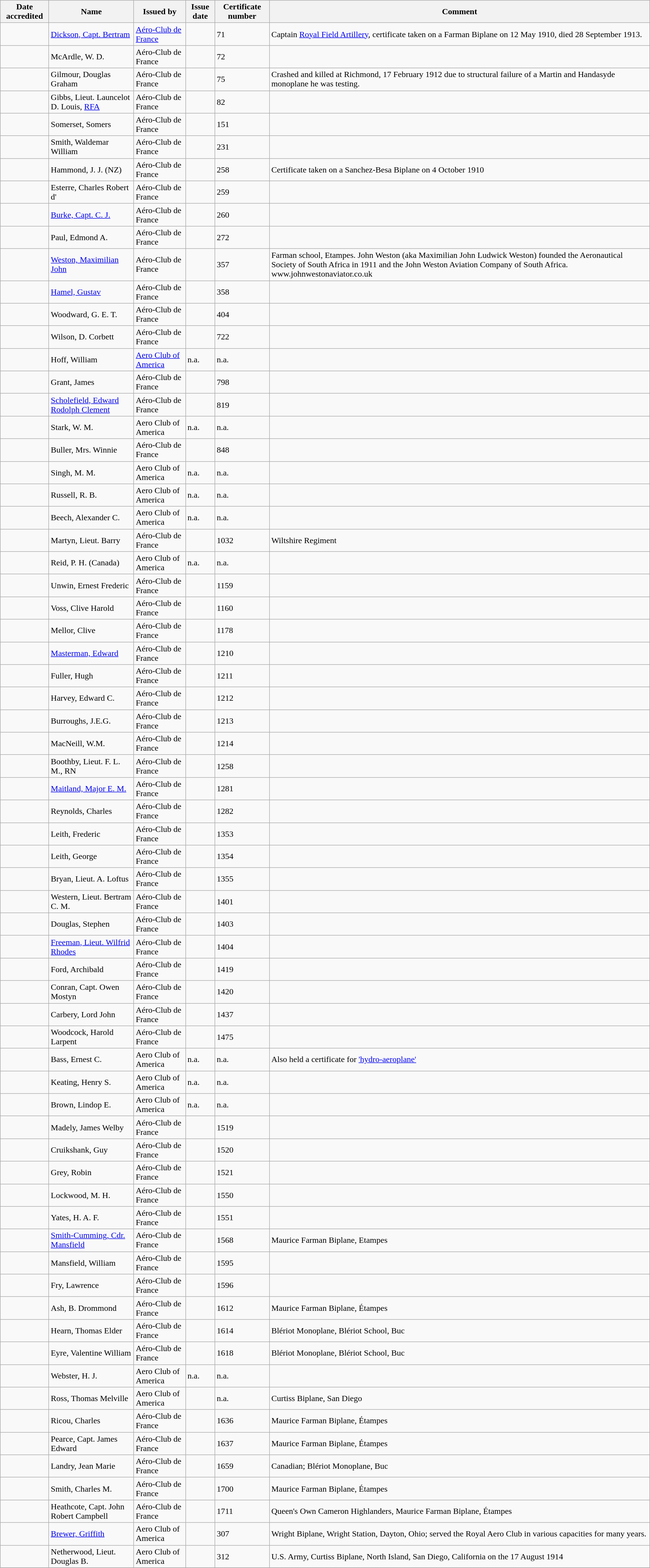<table class="wikitable sortable">
<tr>
<th>Date accredited</th>
<th>Name</th>
<th>Issued by</th>
<th>Issue date</th>
<th>Certificate number</th>
<th>Comment</th>
</tr>
<tr>
<td></td>
<td><a href='#'>Dickson, Capt. Bertram</a></td>
<td><a href='#'>Aéro-Club de France</a></td>
<td></td>
<td>71</td>
<td>Captain <a href='#'>Royal Field Artillery</a>, certificate taken on a Farman Biplane on 12 May 1910, died 28 September 1913.</td>
</tr>
<tr>
<td></td>
<td>McArdle, W. D.</td>
<td>Aéro-Club de France</td>
<td></td>
<td>72</td>
<td></td>
</tr>
<tr>
<td></td>
<td>Gilmour, Douglas Graham</td>
<td>Aéro-Club de France</td>
<td></td>
<td>75</td>
<td>Crashed and killed at Richmond, 17 February 1912 due to structural failure of a Martin and Handasyde monoplane he was testing.</td>
</tr>
<tr>
<td></td>
<td>Gibbs, Lieut. Launcelot D. Louis, <a href='#'>RFA</a></td>
<td>Aéro-Club de France</td>
<td></td>
<td>82</td>
<td></td>
</tr>
<tr>
<td></td>
<td>Somerset, Somers</td>
<td>Aéro-Club de France</td>
<td></td>
<td>151</td>
<td></td>
</tr>
<tr>
<td></td>
<td>Smith, Waldemar William</td>
<td>Aéro-Club de France</td>
<td></td>
<td>231</td>
<td></td>
</tr>
<tr>
<td></td>
<td>Hammond, J. J. (NZ)</td>
<td>Aéro-Club de France</td>
<td></td>
<td>258</td>
<td>Certificate taken on a Sanchez-Besa Biplane on 4 October 1910</td>
</tr>
<tr>
<td></td>
<td>Esterre, Charles Robert d'</td>
<td>Aéro-Club de France</td>
<td></td>
<td>259</td>
<td></td>
</tr>
<tr>
<td></td>
<td><a href='#'>Burke, Capt. C. J.</a></td>
<td>Aéro-Club de France</td>
<td></td>
<td>260</td>
<td></td>
</tr>
<tr>
<td></td>
<td>Paul, Edmond A.</td>
<td>Aéro-Club de France</td>
<td></td>
<td>272</td>
<td></td>
</tr>
<tr>
<td></td>
<td><a href='#'>Weston, Maximilian John</a></td>
<td>Aéro-Club de France</td>
<td></td>
<td>357</td>
<td>Farman school, Etampes. John Weston (aka Maximilian John Ludwick Weston) founded the Aeronautical Society of South Africa in 1911 and the John Weston Aviation Company of South Africa. www.johnwestonaviator.co.uk</td>
</tr>
<tr>
<td></td>
<td><a href='#'>Hamel, Gustav</a></td>
<td>Aéro-Club de France</td>
<td></td>
<td>358</td>
<td></td>
</tr>
<tr>
<td></td>
<td>Woodward, G. E. T.</td>
<td>Aéro-Club de France</td>
<td></td>
<td>404</td>
<td></td>
</tr>
<tr>
<td></td>
<td>Wilson, D. Corbett</td>
<td>Aéro-Club de France</td>
<td></td>
<td>722</td>
<td></td>
</tr>
<tr>
<td></td>
<td>Hoff, William</td>
<td><a href='#'>Aero Club of America</a></td>
<td>n.a.</td>
<td>n.a.</td>
<td></td>
</tr>
<tr>
<td></td>
<td>Grant, James</td>
<td>Aéro-Club de France</td>
<td></td>
<td>798</td>
<td></td>
</tr>
<tr>
<td></td>
<td><a href='#'>Scholefield, Edward Rodolph Clement</a></td>
<td>Aéro-Club de France</td>
<td></td>
<td>819</td>
<td></td>
</tr>
<tr>
<td></td>
<td>Stark, W. M.</td>
<td>Aero Club of America</td>
<td>n.a.</td>
<td>n.a.</td>
<td></td>
</tr>
<tr>
<td></td>
<td>Buller, Mrs. Winnie</td>
<td>Aéro-Club de France</td>
<td></td>
<td>848</td>
<td></td>
</tr>
<tr>
<td></td>
<td>Singh, M. M.</td>
<td>Aero Club of America</td>
<td>n.a.</td>
<td>n.a.</td>
<td></td>
</tr>
<tr>
<td></td>
<td>Russell, R. B.</td>
<td>Aero Club of America</td>
<td>n.a.</td>
<td>n.a.</td>
<td></td>
</tr>
<tr>
<td></td>
<td>Beech, Alexander C.</td>
<td>Aero Club of America</td>
<td>n.a.</td>
<td>n.a.</td>
<td></td>
</tr>
<tr>
<td></td>
<td>Martyn, Lieut. Barry</td>
<td>Aéro-Club de France</td>
<td></td>
<td>1032</td>
<td>Wiltshire Regiment</td>
</tr>
<tr>
<td></td>
<td>Reid, P. H. (Canada)</td>
<td>Aero Club of America</td>
<td>n.a.</td>
<td>n.a.</td>
<td></td>
</tr>
<tr>
<td></td>
<td>Unwin, Ernest Frederic</td>
<td>Aéro-Club de France</td>
<td></td>
<td>1159</td>
<td></td>
</tr>
<tr>
<td></td>
<td>Voss, Clive Harold</td>
<td>Aéro-Club de France</td>
<td></td>
<td>1160</td>
<td></td>
</tr>
<tr>
<td></td>
<td>Mellor, Clive</td>
<td>Aéro-Club de France</td>
<td></td>
<td>1178</td>
<td></td>
</tr>
<tr>
<td></td>
<td><a href='#'>Masterman, Edward</a></td>
<td>Aéro-Club de France</td>
<td></td>
<td>1210</td>
<td></td>
</tr>
<tr>
<td></td>
<td>Fuller, Hugh</td>
<td>Aéro-Club de France</td>
<td></td>
<td>1211</td>
<td></td>
</tr>
<tr>
<td></td>
<td>Harvey, Edward C.</td>
<td>Aéro-Club de France</td>
<td></td>
<td>1212</td>
<td></td>
</tr>
<tr>
<td></td>
<td>Burroughs, J.E.G.</td>
<td>Aéro-Club de France</td>
<td></td>
<td>1213</td>
<td></td>
</tr>
<tr>
<td></td>
<td>MacNeill, W.M.</td>
<td>Aéro-Club de France</td>
<td></td>
<td>1214</td>
<td></td>
</tr>
<tr>
<td></td>
<td>Boothby, Lieut. F. L. M., RN</td>
<td>Aéro-Club de France</td>
<td></td>
<td>1258</td>
<td></td>
</tr>
<tr>
<td></td>
<td><a href='#'>Maitland, Major E. M.</a></td>
<td>Aéro-Club de France</td>
<td></td>
<td>1281</td>
<td></td>
</tr>
<tr>
<td></td>
<td>Reynolds, Charles</td>
<td>Aéro-Club de France</td>
<td></td>
<td>1282</td>
<td></td>
</tr>
<tr>
<td></td>
<td>Leith, Frederic</td>
<td>Aéro-Club de France</td>
<td></td>
<td>1353</td>
<td></td>
</tr>
<tr>
<td></td>
<td>Leith, George</td>
<td>Aéro-Club de France</td>
<td></td>
<td>1354</td>
<td></td>
</tr>
<tr>
<td></td>
<td>Bryan, Lieut. A. Loftus </td>
<td>Aéro-Club de France</td>
<td></td>
<td>1355</td>
<td></td>
</tr>
<tr>
<td></td>
<td>Western, Lieut. Bertram C. M.</td>
<td>Aéro-Club de France</td>
<td></td>
<td>1401</td>
<td></td>
</tr>
<tr>
<td></td>
<td>Douglas, Stephen</td>
<td>Aéro-Club de France</td>
<td></td>
<td>1403</td>
<td></td>
</tr>
<tr>
<td></td>
<td><a href='#'>Freeman, Lieut. Wilfrid Rhodes</a></td>
<td>Aéro-Club de France</td>
<td></td>
<td>1404</td>
<td></td>
</tr>
<tr>
<td></td>
<td>Ford, Archibald</td>
<td>Aéro-Club de France</td>
<td></td>
<td>1419</td>
<td></td>
</tr>
<tr>
<td></td>
<td>Conran, Capt. Owen Mostyn</td>
<td>Aéro-Club de France</td>
<td></td>
<td>1420</td>
<td></td>
</tr>
<tr>
<td></td>
<td>Carbery, Lord John</td>
<td>Aéro-Club de France</td>
<td></td>
<td>1437</td>
<td></td>
</tr>
<tr>
<td></td>
<td>Woodcock, Harold Larpent</td>
<td>Aéro-Club de France</td>
<td></td>
<td>1475</td>
<td></td>
</tr>
<tr>
<td></td>
<td>Bass, Ernest C.</td>
<td>Aero Club of America</td>
<td>n.a.</td>
<td>n.a.</td>
<td>Also held a certificate for <a href='#'>'hydro-aeroplane'</a></td>
</tr>
<tr>
<td></td>
<td>Keating, Henry S.</td>
<td>Aero Club of America</td>
<td>n.a.</td>
<td>n.a.</td>
<td></td>
</tr>
<tr>
<td></td>
<td>Brown, Lindop E.</td>
<td>Aero Club of America</td>
<td>n.a.</td>
<td>n.a.</td>
<td></td>
</tr>
<tr>
<td></td>
<td>Madely, James Welby</td>
<td>Aéro-Club de France</td>
<td></td>
<td>1519</td>
<td></td>
</tr>
<tr>
<td></td>
<td>Cruikshank, Guy</td>
<td>Aéro-Club de France</td>
<td></td>
<td>1520</td>
<td></td>
</tr>
<tr>
<td></td>
<td>Grey, Robin</td>
<td>Aéro-Club de France</td>
<td></td>
<td>1521</td>
<td></td>
</tr>
<tr>
<td></td>
<td>Lockwood, M. H.</td>
<td>Aéro-Club de France</td>
<td></td>
<td>1550</td>
<td></td>
</tr>
<tr>
<td></td>
<td>Yates, H. A. F.</td>
<td>Aéro-Club de France</td>
<td></td>
<td>1551</td>
<td></td>
</tr>
<tr>
<td></td>
<td><a href='#'>Smith-Cumming, Cdr. Mansfield</a></td>
<td>Aéro-Club de France</td>
<td></td>
<td>1568</td>
<td>Maurice Farman Biplane, Etampes</td>
</tr>
<tr>
<td></td>
<td>Mansfield, William</td>
<td>Aéro-Club de France</td>
<td></td>
<td>1595</td>
<td></td>
</tr>
<tr>
<td></td>
<td>Fry, Lawrence</td>
<td>Aéro-Club de France</td>
<td></td>
<td>1596</td>
<td></td>
</tr>
<tr>
<td></td>
<td>Ash, B. Drommond</td>
<td>Aéro-Club de France</td>
<td></td>
<td>1612</td>
<td>Maurice Farman Biplane, Étampes</td>
</tr>
<tr>
<td></td>
<td>Hearn, Thomas Elder</td>
<td>Aéro-Club de France</td>
<td></td>
<td>1614</td>
<td>Blériot Monoplane, Blériot School, Buc</td>
</tr>
<tr>
<td></td>
<td>Eyre, Valentine William</td>
<td>Aéro-Club de France</td>
<td></td>
<td>1618</td>
<td>Blériot Monoplane, Blériot School, Buc</td>
</tr>
<tr>
<td></td>
<td>Webster, H. J.</td>
<td>Aero Club of America</td>
<td>n.a.</td>
<td>n.a.</td>
<td></td>
</tr>
<tr>
<td></td>
<td>Ross, Thomas Melville</td>
<td>Aero Club of America</td>
<td></td>
<td>n.a.</td>
<td>Curtiss Biplane, San Diego</td>
</tr>
<tr>
<td></td>
<td>Ricou, Charles</td>
<td>Aéro-Club de France</td>
<td></td>
<td>1636</td>
<td>Maurice Farman Biplane, Étampes</td>
</tr>
<tr>
<td></td>
<td>Pearce, Capt. James Edward</td>
<td>Aéro-Club de France</td>
<td></td>
<td>1637</td>
<td>Maurice Farman Biplane, Étampes</td>
</tr>
<tr>
<td></td>
<td>Landry, Jean Marie</td>
<td>Aéro-Club de France</td>
<td></td>
<td>1659</td>
<td>Canadian; Blériot Monoplane, Buc</td>
</tr>
<tr>
<td></td>
<td>Smith, Charles M.</td>
<td>Aéro-Club de France</td>
<td></td>
<td>1700</td>
<td>Maurice Farman Biplane, Étampes</td>
</tr>
<tr>
<td></td>
<td>Heathcote, Capt. John Robert Campbell</td>
<td>Aéro-Club de France</td>
<td></td>
<td>1711</td>
<td>Queen's Own Cameron Highlanders, Maurice Farman Biplane, Étampes</td>
</tr>
<tr>
<td></td>
<td><a href='#'>Brewer, Griffith</a></td>
<td>Aero Club of America</td>
<td></td>
<td>307</td>
<td>Wright Biplane, Wright Station, Dayton, Ohio; served the Royal Aero Club in various capacities for many years.</td>
</tr>
<tr>
<td></td>
<td>Netherwood, Lieut. Douglas B.</td>
<td>Aero Club of America</td>
<td></td>
<td>312</td>
<td>U.S. Army, Curtiss Biplane, North Island, San Diego, California on the 17 August 1914</td>
</tr>
<tr>
</tr>
</table>
